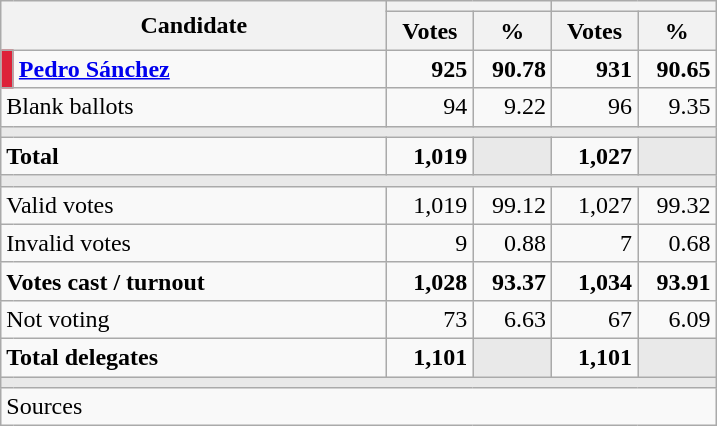<table class="wikitable" style="text-align:right;">
<tr>
<th rowspan="2" colspan="2" width="250">Candidate</th>
<th colspan="2"></th>
<th colspan="2"></th>
</tr>
<tr>
<th width="50">Votes</th>
<th width="45">%</th>
<th width="50">Votes</th>
<th width="45">%</th>
</tr>
<tr>
<td width="1" style="color:inherit;background:#DD2239"></td>
<td align="left"><strong><a href='#'>Pedro Sánchez</a></strong></td>
<td><strong>925</strong></td>
<td><strong>90.78</strong></td>
<td><strong>931</strong></td>
<td><strong>90.65</strong></td>
</tr>
<tr>
<td align="left" colspan="2">Blank ballots</td>
<td>94</td>
<td>9.22</td>
<td>96</td>
<td>9.35</td>
</tr>
<tr>
<td colspan="6" bgcolor="#E9E9E9"></td>
</tr>
<tr style="font-weight:bold;">
<td align="left" colspan="2">Total</td>
<td>1,019</td>
<td bgcolor="#E9E9E9"></td>
<td>1,027</td>
<td bgcolor="#E9E9E9"></td>
</tr>
<tr>
<td colspan="6" bgcolor="#E9E9E9"></td>
</tr>
<tr>
<td align="left" colspan="2">Valid votes</td>
<td>1,019</td>
<td>99.12</td>
<td>1,027</td>
<td>99.32</td>
</tr>
<tr>
<td align="left" colspan="2">Invalid votes</td>
<td>9</td>
<td>0.88</td>
<td>7</td>
<td>0.68</td>
</tr>
<tr style="font-weight:bold;">
<td align="left" colspan="2">Votes cast / turnout</td>
<td>1,028</td>
<td>93.37</td>
<td>1,034</td>
<td>93.91</td>
</tr>
<tr>
<td align="left" colspan="2">Not voting</td>
<td>73</td>
<td>6.63</td>
<td>67</td>
<td>6.09</td>
</tr>
<tr style="font-weight:bold;">
<td align="left" colspan="2">Total delegates</td>
<td>1,101</td>
<td bgcolor="#E9E9E9"></td>
<td>1,101</td>
<td bgcolor="#E9E9E9"></td>
</tr>
<tr>
<td colspan="6" bgcolor="#E9E9E9"></td>
</tr>
<tr>
<td align="left" colspan="6">Sources</td>
</tr>
</table>
